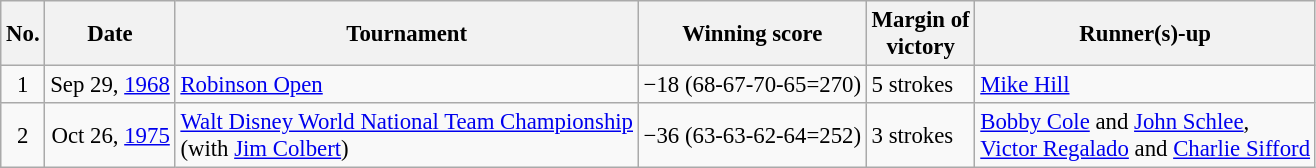<table class="wikitable" style="font-size:95%;">
<tr>
<th>No.</th>
<th>Date</th>
<th>Tournament</th>
<th>Winning score</th>
<th>Margin of<br>victory</th>
<th>Runner(s)-up</th>
</tr>
<tr>
<td align=center>1</td>
<td align=right>Sep 29, <a href='#'>1968</a></td>
<td><a href='#'>Robinson Open</a></td>
<td>−18 (68-67-70-65=270)</td>
<td>5 strokes</td>
<td> <a href='#'>Mike Hill</a></td>
</tr>
<tr>
<td align=center>2</td>
<td align=right>Oct 26, <a href='#'>1975</a></td>
<td><a href='#'>Walt Disney World National Team Championship</a><br>(with  <a href='#'>Jim Colbert</a>)</td>
<td>−36 (63-63-62-64=252)</td>
<td>3 strokes</td>
<td> <a href='#'>Bobby Cole</a> and  <a href='#'>John Schlee</a>,<br> <a href='#'>Victor Regalado</a> and  <a href='#'>Charlie Sifford</a></td>
</tr>
</table>
